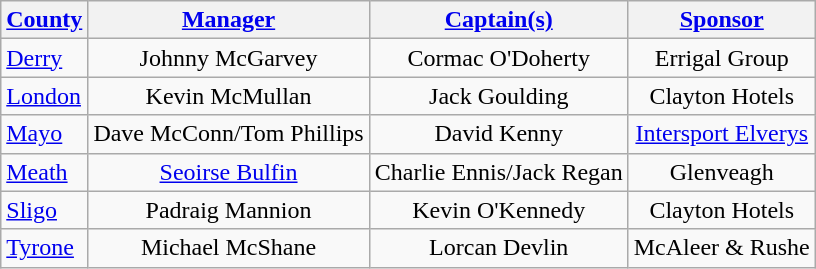<table class="wikitable sortable" style="text-align:center">
<tr>
<th><a href='#'>County</a></th>
<th><a href='#'>Manager</a></th>
<th><a href='#'>Captain(s)</a></th>
<th><a href='#'>Sponsor</a></th>
</tr>
<tr>
<td style="text-align:left"> <a href='#'>Derry</a></td>
<td>Johnny McGarvey</td>
<td>Cormac O'Doherty</td>
<td>Errigal Group</td>
</tr>
<tr>
<td style="text-align:left"> <a href='#'>London</a></td>
<td>Kevin McMullan</td>
<td>Jack Goulding</td>
<td>Clayton Hotels</td>
</tr>
<tr>
<td style="text-align:left"> <a href='#'>Mayo</a></td>
<td>Dave McConn/Tom Phillips</td>
<td>David Kenny</td>
<td><a href='#'>Intersport Elverys</a></td>
</tr>
<tr>
<td style="text-align:left"> <a href='#'>Meath</a></td>
<td><a href='#'>Seoirse Bulfin</a></td>
<td>Charlie Ennis/Jack Regan</td>
<td>Glenveagh</td>
</tr>
<tr>
<td style="text-align:left"> <a href='#'>Sligo</a></td>
<td>Padraig Mannion</td>
<td>Kevin O'Kennedy</td>
<td>Clayton Hotels</td>
</tr>
<tr>
<td style="text-align:left"> <a href='#'>Tyrone</a></td>
<td>Michael McShane</td>
<td>Lorcan Devlin</td>
<td>McAleer & Rushe</td>
</tr>
</table>
